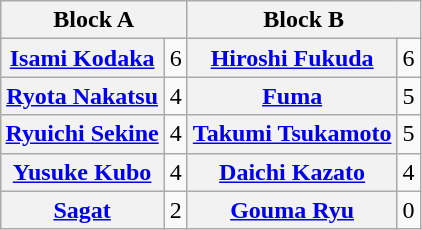<table class="wikitable" style="margin: 1em auto 1em auto;text-align:center">
<tr>
<th colspan=2>Block A</th>
<th colspan=2>Block B</th>
</tr>
<tr>
<th><a href='#'>Isami Kodaka</a></th>
<td>6</td>
<th><a href='#'>Hiroshi Fukuda</a></th>
<td>6</td>
</tr>
<tr>
<th><a href='#'>Ryota Nakatsu</a></th>
<td>4</td>
<th><a href='#'>Fuma</a></th>
<td>5</td>
</tr>
<tr>
<th><a href='#'>Ryuichi Sekine</a></th>
<td>4</td>
<th><a href='#'>Takumi Tsukamoto</a></th>
<td>5</td>
</tr>
<tr>
<th><a href='#'>Yusuke Kubo</a></th>
<td>4</td>
<th><a href='#'>Daichi Kazato</a></th>
<td>4</td>
</tr>
<tr>
<th><a href='#'>Sagat</a></th>
<td>2</td>
<th><a href='#'>Gouma Ryu</a></th>
<td>0</td>
</tr>
</table>
